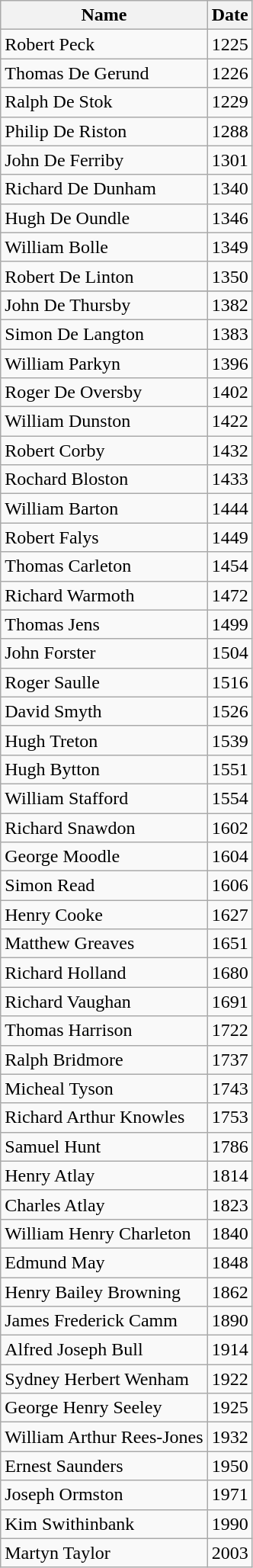<table class="wikitable">
<tr>
<th>Name</th>
<th>Date</th>
</tr>
<tr>
<td>Robert Peck</td>
<td>1225</td>
</tr>
<tr>
<td>Thomas De Gerund</td>
<td>1226</td>
</tr>
<tr>
<td>Ralph De Stok</td>
<td>1229</td>
</tr>
<tr>
<td>Philip De Riston</td>
<td>1288</td>
</tr>
<tr>
<td>John De Ferriby</td>
<td>1301</td>
</tr>
<tr>
<td>Richard De Dunham</td>
<td>1340</td>
</tr>
<tr>
<td>Hugh De Oundle</td>
<td>1346</td>
</tr>
<tr>
<td>William Bolle</td>
<td>1349</td>
</tr>
<tr>
<td>Robert De Linton</td>
<td>1350</td>
</tr>
<tr>
</tr>
<tr Roger De Overs|| 1358>
</tr>
<tr>
<td>John De Thursby</td>
<td>1382</td>
</tr>
<tr>
<td>Simon De Langton</td>
<td>1383</td>
</tr>
<tr>
<td>William Parkyn</td>
<td>1396</td>
</tr>
<tr>
<td>Roger De Oversby</td>
<td>1402</td>
</tr>
<tr>
<td>William Dunston</td>
<td>1422</td>
</tr>
<tr>
<td>Robert Corby</td>
<td>1432</td>
</tr>
<tr>
<td>Rochard Bloston</td>
<td>1433</td>
</tr>
<tr>
<td>William Barton</td>
<td>1444</td>
</tr>
<tr>
<td>Robert Falys</td>
<td>1449</td>
</tr>
<tr>
<td>Thomas Carleton</td>
<td>1454</td>
</tr>
<tr>
<td>Richard Warmoth</td>
<td>1472</td>
</tr>
<tr>
<td>Thomas Jens</td>
<td>1499</td>
</tr>
<tr>
<td>John Forster</td>
<td>1504</td>
</tr>
<tr>
<td>Roger Saulle</td>
<td>1516</td>
</tr>
<tr>
<td>David Smyth</td>
<td>1526</td>
</tr>
<tr>
<td>Hugh Treton</td>
<td>1539</td>
</tr>
<tr>
<td>Hugh Bytton</td>
<td>1551</td>
</tr>
<tr>
<td>William Stafford</td>
<td>1554</td>
</tr>
<tr>
<td>Richard Snawdon</td>
<td>1602</td>
</tr>
<tr>
<td>George Moodle</td>
<td>1604</td>
</tr>
<tr>
<td>Simon Read</td>
<td>1606</td>
</tr>
<tr>
<td>Henry Cooke</td>
<td>1627</td>
</tr>
<tr>
<td>Matthew Greaves</td>
<td>1651</td>
</tr>
<tr>
<td>Richard Holland</td>
<td>1680</td>
</tr>
<tr>
<td>Richard Vaughan</td>
<td>1691</td>
</tr>
<tr>
<td>Thomas Harrison</td>
<td>1722</td>
</tr>
<tr>
<td>Ralph Bridmore</td>
<td>1737</td>
</tr>
<tr>
<td>Micheal Tyson</td>
<td>1743</td>
</tr>
<tr>
<td>Richard Arthur Knowles</td>
<td>1753</td>
</tr>
<tr>
<td>Samuel Hunt</td>
<td>1786</td>
</tr>
<tr>
<td>Henry Atlay</td>
<td>1814</td>
</tr>
<tr>
<td>Charles Atlay</td>
<td>1823</td>
</tr>
<tr>
<td>William Henry Charleton</td>
<td>1840</td>
</tr>
<tr>
<td>Edmund May</td>
<td>1848</td>
</tr>
<tr>
<td>Henry Bailey Browning</td>
<td>1862</td>
</tr>
<tr>
<td>James Frederick Camm</td>
<td>1890</td>
</tr>
<tr>
<td>Alfred Joseph Bull</td>
<td>1914</td>
</tr>
<tr>
<td>Sydney Herbert Wenham</td>
<td>1922</td>
</tr>
<tr>
<td>George Henry Seeley</td>
<td>1925</td>
</tr>
<tr>
<td>William Arthur Rees-Jones</td>
<td>1932</td>
</tr>
<tr>
<td>Ernest Saunders</td>
<td>1950</td>
</tr>
<tr>
<td>Joseph Ormston</td>
<td>1971</td>
</tr>
<tr>
<td>Kim Swithinbank</td>
<td>1990</td>
</tr>
<tr>
<td>Martyn Taylor</td>
<td>2003</td>
</tr>
</table>
